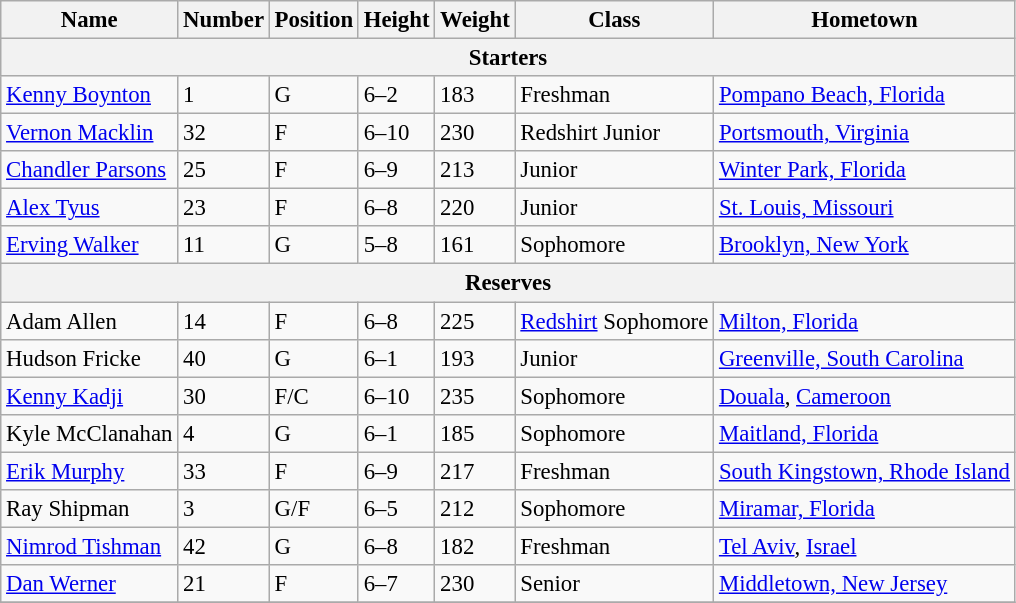<table class="wikitable" style="font-size: 95%;">
<tr>
<th>Name</th>
<th>Number</th>
<th>Position</th>
<th>Height</th>
<th>Weight</th>
<th>Class</th>
<th>Hometown</th>
</tr>
<tr>
<th colspan="7">Starters</th>
</tr>
<tr>
<td><a href='#'>Kenny Boynton</a></td>
<td>1</td>
<td>G</td>
<td>6–2</td>
<td>183</td>
<td>Freshman</td>
<td><a href='#'>Pompano Beach, Florida</a></td>
</tr>
<tr>
<td><a href='#'>Vernon Macklin</a></td>
<td>32</td>
<td>F</td>
<td>6–10</td>
<td>230</td>
<td>Redshirt Junior</td>
<td><a href='#'>Portsmouth, Virginia</a></td>
</tr>
<tr>
<td><a href='#'>Chandler Parsons</a></td>
<td>25</td>
<td>F</td>
<td>6–9</td>
<td>213</td>
<td>Junior</td>
<td><a href='#'>Winter Park, Florida</a></td>
</tr>
<tr>
<td><a href='#'>Alex Tyus</a></td>
<td>23</td>
<td>F</td>
<td>6–8</td>
<td>220</td>
<td>Junior</td>
<td><a href='#'>St. Louis, Missouri</a></td>
</tr>
<tr>
<td><a href='#'>Erving Walker</a></td>
<td>11</td>
<td>G</td>
<td>5–8</td>
<td>161</td>
<td>Sophomore</td>
<td><a href='#'>Brooklyn, New York</a></td>
</tr>
<tr>
<th colspan="7">Reserves</th>
</tr>
<tr>
<td>Adam Allen</td>
<td>14</td>
<td>F</td>
<td>6–8</td>
<td>225</td>
<td><a href='#'>Redshirt</a> Sophomore</td>
<td><a href='#'>Milton, Florida</a></td>
</tr>
<tr>
<td>Hudson Fricke</td>
<td>40</td>
<td>G</td>
<td>6–1</td>
<td>193</td>
<td>Junior</td>
<td><a href='#'>Greenville, South Carolina</a></td>
</tr>
<tr>
<td><a href='#'>Kenny Kadji</a></td>
<td>30</td>
<td>F/C</td>
<td>6–10</td>
<td>235</td>
<td>Sophomore</td>
<td><a href='#'>Douala</a>, <a href='#'>Cameroon</a></td>
</tr>
<tr>
<td>Kyle McClanahan</td>
<td>4</td>
<td>G</td>
<td>6–1</td>
<td>185</td>
<td>Sophomore</td>
<td><a href='#'>Maitland, Florida</a></td>
</tr>
<tr>
<td><a href='#'>Erik Murphy</a></td>
<td>33</td>
<td>F</td>
<td>6–9</td>
<td>217</td>
<td>Freshman</td>
<td><a href='#'>South Kingstown, Rhode Island</a></td>
</tr>
<tr>
<td>Ray Shipman</td>
<td>3</td>
<td>G/F</td>
<td>6–5</td>
<td>212</td>
<td>Sophomore</td>
<td><a href='#'>Miramar, Florida</a></td>
</tr>
<tr>
<td><a href='#'>Nimrod Tishman</a></td>
<td>42</td>
<td>G</td>
<td>6–8</td>
<td>182</td>
<td>Freshman</td>
<td><a href='#'>Tel Aviv</a>, <a href='#'>Israel</a></td>
</tr>
<tr>
<td><a href='#'>Dan Werner</a></td>
<td>21</td>
<td>F</td>
<td>6–7</td>
<td>230</td>
<td>Senior</td>
<td><a href='#'>Middletown, New Jersey</a></td>
</tr>
<tr>
</tr>
</table>
